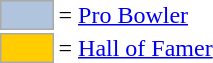<table>
<tr>
<td style="background-color:lightsteelblue; border:1px solid #aaaaaa; width:2em;"></td>
<td>= <a href='#'>Pro Bowler</a></td>
</tr>
<tr>
<td style="background-color:#FFCC00; border:1px solid #aaaaaa; width:2em;"></td>
<td>= <a href='#'>Hall of Famer</a></td>
</tr>
</table>
